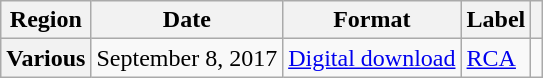<table class="wikitable plainrowheaders">
<tr>
<th scope="col">Region</th>
<th scope="col">Date</th>
<th scope="col">Format</th>
<th scope="col">Label</th>
<th scope="col"></th>
</tr>
<tr>
<th scope="row">Various</th>
<td>September 8, 2017</td>
<td><a href='#'>Digital download</a></td>
<td><a href='#'>RCA</a></td>
<td></td>
</tr>
</table>
